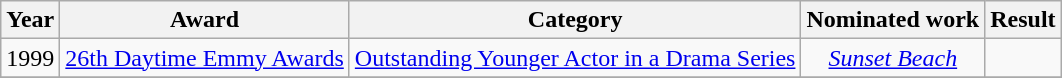<table class="wikitable sortable plainrowheaders" style="text-align:center;">
<tr>
<th>Year</th>
<th>Award</th>
<th>Category</th>
<th>Nominated work</th>
<th>Result</th>
</tr>
<tr>
<td>1999</td>
<td><a href='#'>26th Daytime Emmy Awards</a></td>
<td><a href='#'>Outstanding Younger Actor in a Drama Series</a></td>
<td><em><a href='#'>Sunset Beach</a></em></td>
<td></td>
</tr>
<tr>
</tr>
</table>
